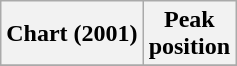<table class="wikitable sortable plainrowheaders" style="text-align:center">
<tr>
<th scope="col">Chart (2001)</th>
<th scope="col">Peak<br> position</th>
</tr>
<tr>
</tr>
</table>
